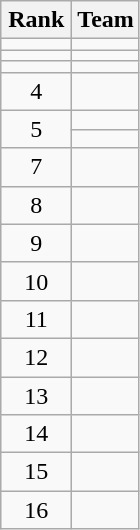<table class="wikitable" style="text-align:center;">
<tr>
<th width=40>Rank</th>
<th>Team</th>
</tr>
<tr>
<td></td>
<td style="text-align:left;"></td>
</tr>
<tr>
<td></td>
<td style="text-align:left;"></td>
</tr>
<tr>
<td></td>
<td style="text-align:left;"></td>
</tr>
<tr>
<td>4</td>
<td style="text-align:left;"></td>
</tr>
<tr>
<td rowspan=2>5</td>
<td style="text-align:left;"></td>
</tr>
<tr>
<td style="text-align:left;"></td>
</tr>
<tr>
<td>7</td>
<td style="text-align:left;"></td>
</tr>
<tr>
<td>8</td>
<td style="text-align:left;"></td>
</tr>
<tr>
<td>9</td>
<td style="text-align:left;"></td>
</tr>
<tr>
<td>10</td>
<td style="text-align:left;"></td>
</tr>
<tr>
<td>11</td>
<td style="text-align:left;"></td>
</tr>
<tr>
<td>12</td>
<td style="text-align:left;"></td>
</tr>
<tr>
<td>13</td>
<td style="text-align:left;"></td>
</tr>
<tr>
<td>14</td>
<td style="text-align:left;"></td>
</tr>
<tr>
<td>15</td>
<td style="text-align:left;"></td>
</tr>
<tr>
<td>16</td>
<td style="text-align:left;"></td>
</tr>
</table>
